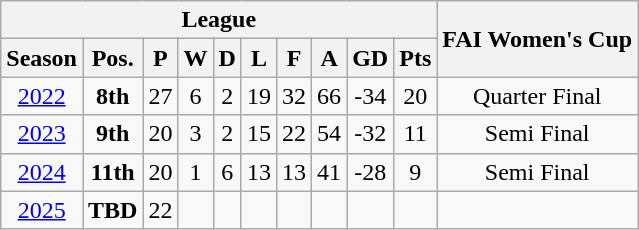<table class="wikitable" style="text-align:center;">
<tr>
<th colspan="10">League</th>
<th rowspan="2">FAI Women's Cup</th>
</tr>
<tr>
<th>Season</th>
<th>Pos.</th>
<th>P</th>
<th>W</th>
<th>D</th>
<th>L</th>
<th>F</th>
<th>A</th>
<th>GD</th>
<th>Pts</th>
</tr>
<tr>
<td><a href='#'>2022</a></td>
<td><strong>8th</strong></td>
<td>27</td>
<td>6</td>
<td>2</td>
<td>19</td>
<td>32</td>
<td>66</td>
<td>-34</td>
<td>20</td>
<td>Quarter Final</td>
</tr>
<tr>
<td><a href='#'>2023</a></td>
<td><strong>9th</strong></td>
<td>20</td>
<td>3</td>
<td>2</td>
<td>15</td>
<td>22</td>
<td>54</td>
<td>-32</td>
<td>11</td>
<td>Semi Final</td>
</tr>
<tr>
<td><a href='#'>2024</a></td>
<td><strong>11th</strong></td>
<td>20</td>
<td>1</td>
<td>6</td>
<td>13</td>
<td>13</td>
<td>41</td>
<td>-28</td>
<td>9</td>
<td>Semi Final</td>
</tr>
<tr>
<td><a href='#'>2025</a></td>
<td><strong>TBD</strong></td>
<td>22</td>
<td></td>
<td></td>
<td></td>
<td></td>
<td></td>
<td></td>
<td></td>
<td></td>
</tr>
</table>
